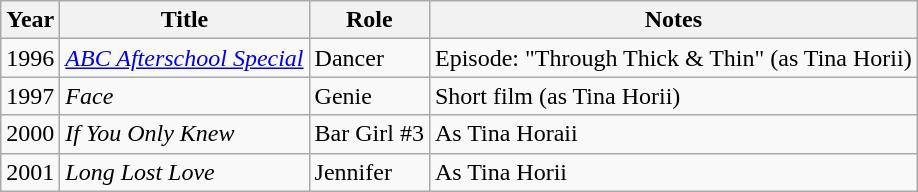<table class="wikitable sortable">
<tr>
<th>Year</th>
<th>Title</th>
<th>Role</th>
<th class="unsortable">Notes</th>
</tr>
<tr>
<td>1996</td>
<td><em><a href='#'>ABC Afterschool Special</a></em></td>
<td>Dancer</td>
<td>Episode: "Through Thick & Thin" (as Tina Horii)</td>
</tr>
<tr>
<td>1997</td>
<td><em>Face</em></td>
<td>Genie</td>
<td>Short film (as Tina Horii)</td>
</tr>
<tr>
<td>2000</td>
<td><em>If You Only Knew</em></td>
<td>Bar Girl #3</td>
<td>As Tina Horaii</td>
</tr>
<tr>
<td>2001</td>
<td><em>Long Lost Love</em></td>
<td>Jennifer</td>
<td>As Tina Horii</td>
</tr>
</table>
